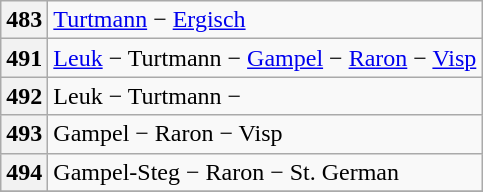<table class="wikitable">
<tr>
<th>483</th>
<td><a href='#'>Turtmann</a> − <a href='#'>Ergisch</a></td>
</tr>
<tr>
<th>491</th>
<td><a href='#'>Leuk</a> − Turtmann − <a href='#'>Gampel</a> − <a href='#'>Raron</a> − <a href='#'>Visp</a></td>
</tr>
<tr>
<th>492</th>
<td>Leuk − Turtmann − </td>
</tr>
<tr>
<th>493</th>
<td>Gampel − Raron − Visp</td>
</tr>
<tr>
<th>494</th>
<td>Gampel-Steg − Raron − St. German</td>
</tr>
<tr>
</tr>
</table>
